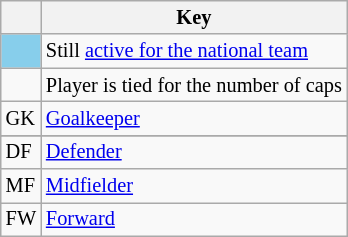<table class="wikitable" style="font-size:85%;">
<tr>
<th></th>
<th style="align: left">Key</th>
</tr>
<tr>
<td style="background:#87CEEB;"></td>
<td>Still <a href='#'>active for the national team</a></td>
</tr>
<tr>
<td></td>
<td>Player is tied for the number of caps</td>
</tr>
<tr>
<td>GK</td>
<td><a href='#'>Goalkeeper</a></td>
</tr>
<tr>
</tr>
<tr>
<td>DF</td>
<td><a href='#'>Defender</a></td>
</tr>
<tr>
<td>MF</td>
<td><a href='#'>Midfielder</a></td>
</tr>
<tr>
<td>FW</td>
<td><a href='#'>Forward</a></td>
</tr>
</table>
